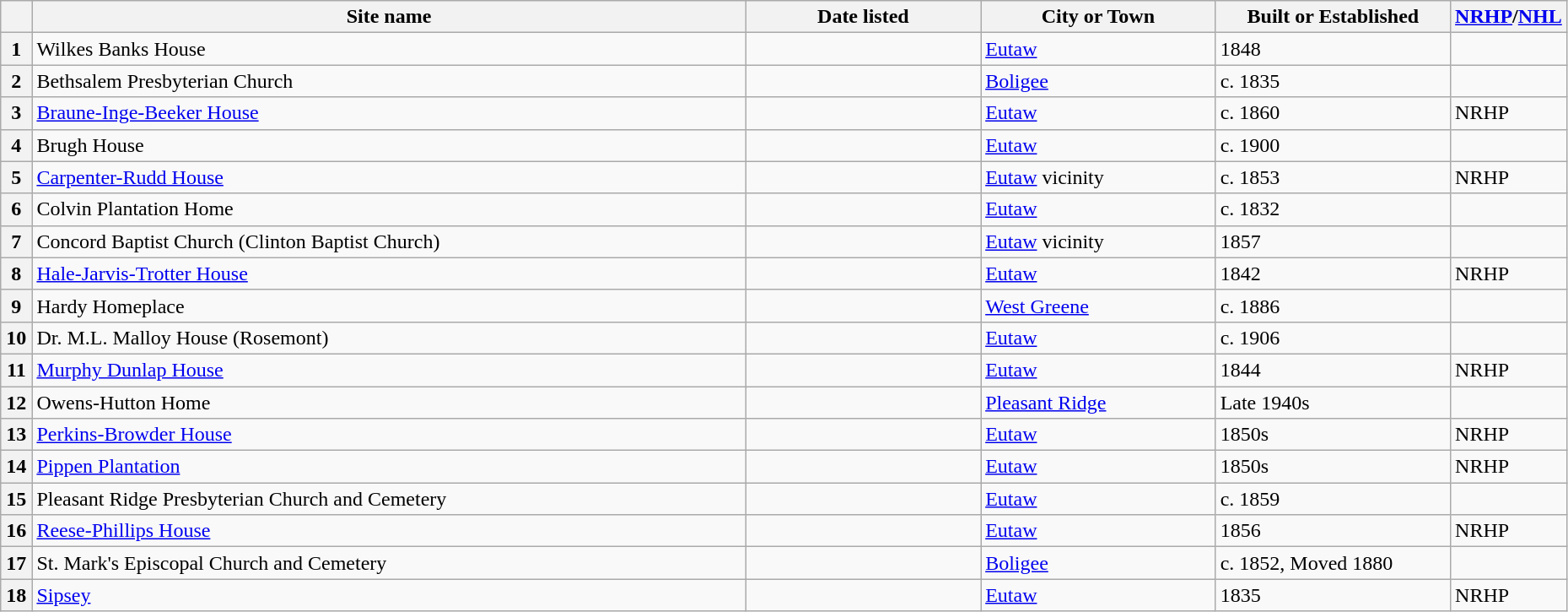<table class="wikitable" style="width:98%">
<tr>
<th width = 2%  ></th>
<th><strong>Site name</strong></th>
<th width = 15% ><strong>Date listed</strong></th>
<th width = 15% ><strong>City or Town</strong></th>
<th width = 15% ><strong>Built or Established</strong></th>
<th width = 5%  ><strong><a href='#'>NRHP</a>/<a href='#'>NHL</a></strong></th>
</tr>
<tr ->
<th>1</th>
<td>Wilkes Banks House</td>
<td></td>
<td><a href='#'>Eutaw</a></td>
<td>1848</td>
<td></td>
</tr>
<tr ->
<th>2</th>
<td>Bethsalem Presbyterian Church</td>
<td></td>
<td><a href='#'>Boligee</a></td>
<td>c. 1835</td>
<td></td>
</tr>
<tr ->
<th>3</th>
<td><a href='#'>Braune-Inge-Beeker House</a></td>
<td></td>
<td><a href='#'>Eutaw</a></td>
<td>c. 1860</td>
<td>NRHP</td>
</tr>
<tr ->
<th>4</th>
<td>Brugh House</td>
<td></td>
<td><a href='#'>Eutaw</a></td>
<td>c. 1900</td>
<td></td>
</tr>
<tr ->
<th>5</th>
<td><a href='#'>Carpenter-Rudd House</a></td>
<td></td>
<td><a href='#'>Eutaw</a> vicinity</td>
<td>c. 1853</td>
<td>NRHP</td>
</tr>
<tr ->
<th>6</th>
<td>Colvin Plantation Home</td>
<td></td>
<td><a href='#'>Eutaw</a></td>
<td>c. 1832</td>
<td></td>
</tr>
<tr ->
<th>7</th>
<td>Concord Baptist Church (Clinton Baptist Church)</td>
<td></td>
<td><a href='#'>Eutaw</a> vicinity</td>
<td>1857</td>
<td></td>
</tr>
<tr ->
<th>8</th>
<td><a href='#'>Hale-Jarvis-Trotter House</a></td>
<td></td>
<td><a href='#'>Eutaw</a></td>
<td>1842</td>
<td>NRHP</td>
</tr>
<tr ->
<th>9</th>
<td>Hardy Homeplace</td>
<td></td>
<td><a href='#'>West Greene</a></td>
<td>c. 1886</td>
<td></td>
</tr>
<tr ->
<th>10</th>
<td>Dr. M.L. Malloy House (Rosemont)</td>
<td></td>
<td><a href='#'>Eutaw</a></td>
<td>c. 1906</td>
<td></td>
</tr>
<tr ->
<th>11</th>
<td><a href='#'>Murphy Dunlap House</a></td>
<td></td>
<td><a href='#'>Eutaw</a></td>
<td>1844</td>
<td>NRHP</td>
</tr>
<tr ->
<th>12</th>
<td>Owens-Hutton Home</td>
<td></td>
<td><a href='#'>Pleasant Ridge</a></td>
<td>Late 1940s</td>
<td></td>
</tr>
<tr ->
<th>13</th>
<td><a href='#'>Perkins-Browder House</a></td>
<td></td>
<td><a href='#'>Eutaw</a></td>
<td>1850s</td>
<td>NRHP</td>
</tr>
<tr ->
<th>14</th>
<td><a href='#'>Pippen Plantation</a></td>
<td></td>
<td><a href='#'>Eutaw</a></td>
<td>1850s</td>
<td>NRHP</td>
</tr>
<tr ->
<th>15</th>
<td>Pleasant Ridge Presbyterian Church and Cemetery</td>
<td></td>
<td><a href='#'>Eutaw</a></td>
<td>c. 1859</td>
<td></td>
</tr>
<tr ->
<th>16</th>
<td><a href='#'>Reese-Phillips House</a></td>
<td></td>
<td><a href='#'>Eutaw</a></td>
<td>1856</td>
<td>NRHP</td>
</tr>
<tr ->
<th>17</th>
<td>St. Mark's Episcopal Church and Cemetery</td>
<td></td>
<td><a href='#'>Boligee</a></td>
<td>c. 1852, Moved 1880</td>
<td></td>
</tr>
<tr ->
<th>18</th>
<td><a href='#'>Sipsey</a></td>
<td></td>
<td><a href='#'>Eutaw</a></td>
<td>1835</td>
<td>NRHP</td>
</tr>
</table>
